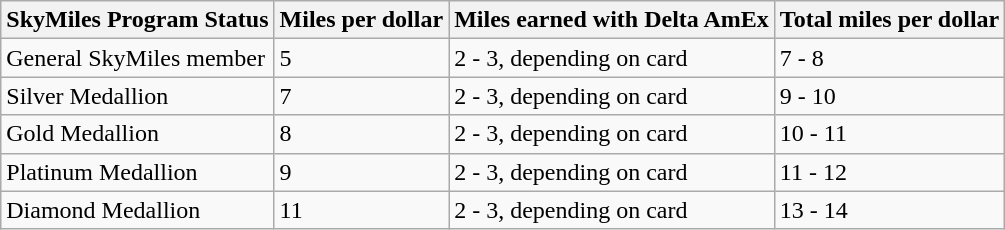<table class="wikitable sortable">
<tr>
<th>SkyMiles Program Status</th>
<th>Miles per dollar</th>
<th>Miles earned with Delta AmEx</th>
<th>Total miles per dollar</th>
</tr>
<tr>
<td>General SkyMiles member</td>
<td>5</td>
<td>2 - 3, depending on card</td>
<td>7 - 8</td>
</tr>
<tr>
<td>Silver Medallion</td>
<td>7</td>
<td>2 - 3, depending on card</td>
<td>9 - 10</td>
</tr>
<tr>
<td>Gold Medallion</td>
<td>8</td>
<td>2 - 3, depending on card</td>
<td>10 - 11</td>
</tr>
<tr>
<td>Platinum Medallion</td>
<td>9</td>
<td>2 - 3, depending on card</td>
<td>11 - 12</td>
</tr>
<tr>
<td>Diamond Medallion</td>
<td>11</td>
<td>2 - 3, depending on card</td>
<td>13 - 14</td>
</tr>
</table>
